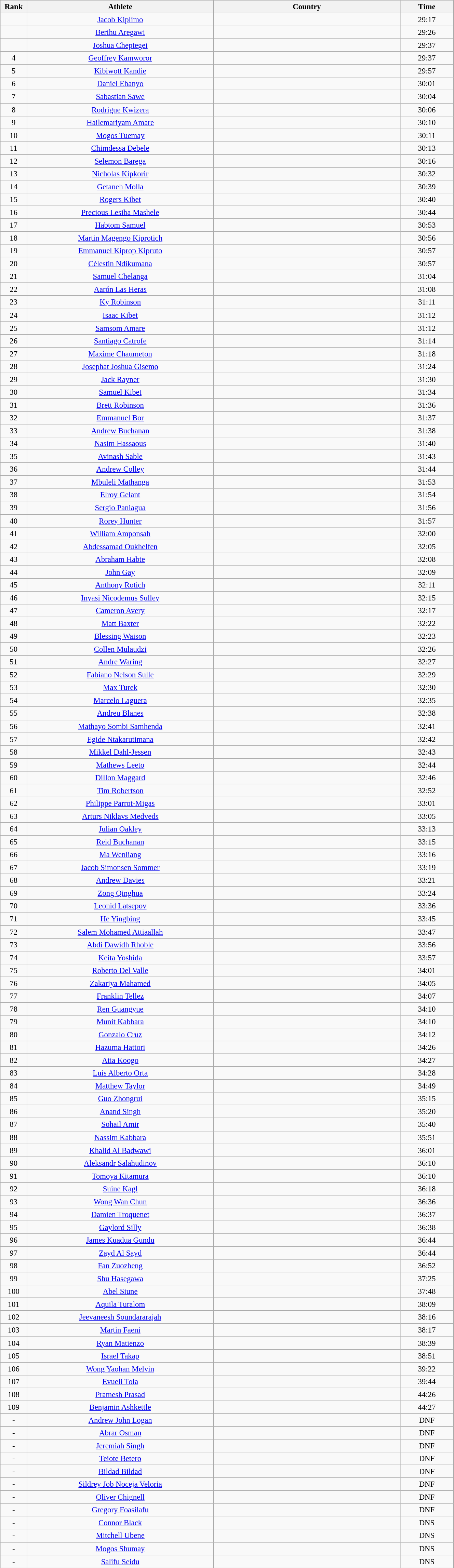<table class="wikitable sortable" style=" text-align:center; font-size:95%;" width="70%">
<tr>
<th width="5%">Rank</th>
<th width="35%">Athlete</th>
<th width="35%">Country</th>
<th width="10%">Time</th>
</tr>
<tr>
<td align=center></td>
<td><a href='#'>Jacob Kiplimo</a></td>
<td></td>
<td>29:17</td>
</tr>
<tr>
<td align=center></td>
<td><a href='#'>Berihu Aregawi</a></td>
<td></td>
<td>29:26</td>
</tr>
<tr>
<td align=center></td>
<td><a href='#'>Joshua Cheptegei</a></td>
<td></td>
<td>29:37</td>
</tr>
<tr>
<td>4</td>
<td><a href='#'>Geoffrey Kamworor</a></td>
<td></td>
<td>29:37</td>
</tr>
<tr>
<td>5</td>
<td><a href='#'>Kibiwott Kandie</a></td>
<td></td>
<td>29:57</td>
</tr>
<tr>
<td>6</td>
<td><a href='#'>Daniel Ebanyo</a></td>
<td></td>
<td>30:01</td>
</tr>
<tr>
<td>7</td>
<td><a href='#'>Sabastian Sawe</a></td>
<td></td>
<td>30:04</td>
</tr>
<tr>
<td>8</td>
<td><a href='#'>Rodrigue Kwizera</a></td>
<td></td>
<td>30:06</td>
</tr>
<tr>
<td>9</td>
<td><a href='#'>Hailemariyam Amare</a></td>
<td></td>
<td>30:10</td>
</tr>
<tr>
<td>10</td>
<td><a href='#'>Mogos Tuemay</a></td>
<td></td>
<td>30:11</td>
</tr>
<tr>
<td>11</td>
<td><a href='#'>Chimdessa Debele</a></td>
<td></td>
<td>30:13</td>
</tr>
<tr>
<td>12</td>
<td><a href='#'>Selemon Barega</a></td>
<td></td>
<td>30:16</td>
</tr>
<tr>
<td>13</td>
<td><a href='#'>Nicholas Kipkorir</a></td>
<td></td>
<td>30:32</td>
</tr>
<tr>
<td>14</td>
<td><a href='#'>Getaneh Molla</a></td>
<td></td>
<td>30:39</td>
</tr>
<tr>
<td>15</td>
<td><a href='#'>Rogers Kibet</a></td>
<td></td>
<td>30:40</td>
</tr>
<tr>
<td>16</td>
<td><a href='#'>Precious Lesiba Mashele</a></td>
<td></td>
<td>30:44</td>
</tr>
<tr>
<td>17</td>
<td><a href='#'>Habtom Samuel</a></td>
<td></td>
<td>30:53</td>
</tr>
<tr>
<td>18</td>
<td><a href='#'>Martin Magengo Kiprotich</a></td>
<td></td>
<td>30:56</td>
</tr>
<tr>
<td>19</td>
<td><a href='#'>Emmanuel Kiprop Kipruto</a></td>
<td></td>
<td>30:57</td>
</tr>
<tr>
<td>20</td>
<td><a href='#'>Célestin Ndikumana</a></td>
<td></td>
<td>30:57</td>
</tr>
<tr>
<td>21</td>
<td><a href='#'>Samuel Chelanga</a></td>
<td></td>
<td>31:04</td>
</tr>
<tr>
<td>22</td>
<td><a href='#'>Aarón Las Heras</a></td>
<td></td>
<td>31:08</td>
</tr>
<tr>
<td>23</td>
<td><a href='#'>Ky Robinson</a></td>
<td></td>
<td>31:11</td>
</tr>
<tr>
<td>24</td>
<td><a href='#'>Isaac Kibet</a></td>
<td></td>
<td>31:12</td>
</tr>
<tr>
<td>25</td>
<td><a href='#'>Samsom Amare</a></td>
<td></td>
<td>31:12</td>
</tr>
<tr>
<td>26</td>
<td><a href='#'>Santiago Catrofe</a></td>
<td></td>
<td>31:14</td>
</tr>
<tr>
<td>27</td>
<td><a href='#'>Maxime Chaumeton</a></td>
<td></td>
<td>31:18</td>
</tr>
<tr>
<td>28</td>
<td><a href='#'>Josephat Joshua Gisemo</a></td>
<td></td>
<td>31:24</td>
</tr>
<tr>
<td>29</td>
<td><a href='#'>Jack Rayner</a></td>
<td></td>
<td>31:30</td>
</tr>
<tr>
<td>30</td>
<td><a href='#'>Samuel Kibet</a></td>
<td></td>
<td>31:34</td>
</tr>
<tr>
<td>31</td>
<td><a href='#'>Brett Robinson</a></td>
<td></td>
<td>31:36</td>
</tr>
<tr>
<td>32</td>
<td><a href='#'>Emmanuel Bor</a></td>
<td></td>
<td>31:37</td>
</tr>
<tr>
<td>33</td>
<td><a href='#'>Andrew Buchanan</a></td>
<td></td>
<td>31:38</td>
</tr>
<tr>
<td>34</td>
<td><a href='#'>Nasim Hassaous</a></td>
<td></td>
<td>31:40</td>
</tr>
<tr>
<td>35</td>
<td><a href='#'>Avinash Sable</a></td>
<td></td>
<td>31:43</td>
</tr>
<tr>
<td>36</td>
<td><a href='#'>Andrew Colley</a></td>
<td></td>
<td>31:44</td>
</tr>
<tr>
<td>37</td>
<td><a href='#'>Mbuleli Mathanga</a></td>
<td></td>
<td>31:53</td>
</tr>
<tr>
<td>38</td>
<td><a href='#'>Elroy Gelant</a></td>
<td></td>
<td>31:54</td>
</tr>
<tr>
<td>39</td>
<td><a href='#'>Sergio Paniagua</a></td>
<td></td>
<td>31:56</td>
</tr>
<tr>
<td>40</td>
<td><a href='#'>Rorey Hunter</a></td>
<td></td>
<td>31:57</td>
</tr>
<tr>
<td>41</td>
<td><a href='#'>William Amponsah</a></td>
<td></td>
<td>32:00</td>
</tr>
<tr>
<td>42</td>
<td><a href='#'>Abdessamad Oukhelfen</a></td>
<td></td>
<td>32:05</td>
</tr>
<tr>
<td>43</td>
<td><a href='#'>Abraham Habte</a></td>
<td></td>
<td>32:08</td>
</tr>
<tr>
<td>44</td>
<td><a href='#'>John Gay</a></td>
<td></td>
<td>32:09</td>
</tr>
<tr>
<td>45</td>
<td><a href='#'>Anthony Rotich</a></td>
<td></td>
<td>32:11</td>
</tr>
<tr>
<td>46</td>
<td><a href='#'>Inyasi Nicodemus Sulley</a></td>
<td></td>
<td>32:15</td>
</tr>
<tr>
<td>47</td>
<td><a href='#'>Cameron Avery</a></td>
<td></td>
<td>32:17</td>
</tr>
<tr>
<td>48</td>
<td><a href='#'>Matt Baxter</a></td>
<td></td>
<td>32:22</td>
</tr>
<tr>
<td>49</td>
<td><a href='#'>Blessing Waison</a></td>
<td></td>
<td>32:23</td>
</tr>
<tr>
<td>50</td>
<td><a href='#'>Collen Mulaudzi</a></td>
<td></td>
<td>32:26</td>
</tr>
<tr>
<td>51</td>
<td><a href='#'>Andre Waring</a></td>
<td></td>
<td>32:27</td>
</tr>
<tr>
<td>52</td>
<td><a href='#'>Fabiano Nelson Sulle</a></td>
<td></td>
<td>32:29</td>
</tr>
<tr>
<td>53</td>
<td><a href='#'>Max Turek</a></td>
<td></td>
<td>32:30</td>
</tr>
<tr>
<td>54</td>
<td><a href='#'>Marcelo Laguera</a></td>
<td></td>
<td>32:35</td>
</tr>
<tr>
<td>55</td>
<td><a href='#'>Andreu Blanes</a></td>
<td></td>
<td>32:38</td>
</tr>
<tr>
<td>56</td>
<td><a href='#'>Mathayo Sombi Samhenda</a></td>
<td></td>
<td>32:41</td>
</tr>
<tr>
<td>57</td>
<td><a href='#'>Egide Ntakarutimana</a></td>
<td></td>
<td>32:42</td>
</tr>
<tr>
<td>58</td>
<td><a href='#'>Mikkel Dahl-Jessen</a></td>
<td></td>
<td>32:43</td>
</tr>
<tr>
<td>59</td>
<td><a href='#'>Mathews Leeto</a></td>
<td></td>
<td>32:44</td>
</tr>
<tr>
<td>60</td>
<td><a href='#'>Dillon Maggard</a></td>
<td></td>
<td>32:46</td>
</tr>
<tr>
<td>61</td>
<td><a href='#'>Tim Robertson</a></td>
<td></td>
<td>32:52</td>
</tr>
<tr>
<td>62</td>
<td><a href='#'>Philippe Parrot-Migas</a></td>
<td></td>
<td>33:01</td>
</tr>
<tr>
<td>63</td>
<td><a href='#'>Arturs Niklavs Medveds</a></td>
<td></td>
<td>33:05</td>
</tr>
<tr>
<td>64</td>
<td><a href='#'>Julian Oakley</a></td>
<td></td>
<td>33:13</td>
</tr>
<tr>
<td>65</td>
<td><a href='#'>Reid Buchanan</a></td>
<td></td>
<td>33:15</td>
</tr>
<tr>
<td>66</td>
<td><a href='#'>Ma Wenliang</a></td>
<td></td>
<td>33:16</td>
</tr>
<tr>
<td>67</td>
<td><a href='#'>Jacob Simonsen Sommer</a></td>
<td></td>
<td>33:19</td>
</tr>
<tr>
<td>68</td>
<td><a href='#'>Andrew Davies</a></td>
<td></td>
<td>33:21</td>
</tr>
<tr>
<td>69</td>
<td><a href='#'>Zong Qinghua</a></td>
<td></td>
<td>33:24</td>
</tr>
<tr>
<td>70</td>
<td><a href='#'>Leonid Latsepov</a></td>
<td></td>
<td>33:36</td>
</tr>
<tr>
<td>71</td>
<td><a href='#'>He Yingbing</a></td>
<td></td>
<td>33:45</td>
</tr>
<tr>
<td>72</td>
<td><a href='#'>Salem Mohamed Attiaallah</a></td>
<td></td>
<td>33:47</td>
</tr>
<tr>
<td>73</td>
<td><a href='#'>Abdi Dawidh Rhoble</a></td>
<td></td>
<td>33:56</td>
</tr>
<tr>
<td>74</td>
<td><a href='#'>Keita Yoshida</a></td>
<td></td>
<td>33:57</td>
</tr>
<tr>
<td>75</td>
<td><a href='#'>Roberto Del Valle</a></td>
<td></td>
<td>34:01</td>
</tr>
<tr>
<td>76</td>
<td><a href='#'>Zakariya Mahamed</a></td>
<td></td>
<td>34:05</td>
</tr>
<tr>
<td>77</td>
<td><a href='#'>Franklin Tellez</a></td>
<td></td>
<td>34:07</td>
</tr>
<tr>
<td>78</td>
<td><a href='#'>Ren Guangyue</a></td>
<td></td>
<td>34:10</td>
</tr>
<tr>
<td>79</td>
<td><a href='#'>Munit Kabbara</a></td>
<td></td>
<td>34:10</td>
</tr>
<tr>
<td>80</td>
<td><a href='#'>Gonzalo Cruz</a></td>
<td></td>
<td>34:12</td>
</tr>
<tr>
<td>81</td>
<td><a href='#'>Hazuma Hattori</a></td>
<td></td>
<td>34:26</td>
</tr>
<tr>
<td>82</td>
<td><a href='#'>Atia Koogo</a></td>
<td></td>
<td>34:27</td>
</tr>
<tr>
<td>83</td>
<td><a href='#'>Luis Alberto Orta</a></td>
<td></td>
<td>34:28</td>
</tr>
<tr>
<td>84</td>
<td><a href='#'>Matthew Taylor</a></td>
<td></td>
<td>34:49</td>
</tr>
<tr>
<td>85</td>
<td><a href='#'>Guo Zhongrui</a></td>
<td></td>
<td>35:15</td>
</tr>
<tr>
<td>86</td>
<td><a href='#'>Anand Singh</a></td>
<td></td>
<td>35:20</td>
</tr>
<tr>
<td>87</td>
<td><a href='#'>Sohail Amir</a></td>
<td></td>
<td>35:40</td>
</tr>
<tr>
<td>88</td>
<td><a href='#'>Nassim Kabbara</a></td>
<td></td>
<td>35:51</td>
</tr>
<tr>
<td>89</td>
<td><a href='#'>Khalid Al Badwawi</a></td>
<td></td>
<td>36:01</td>
</tr>
<tr>
<td>90</td>
<td><a href='#'>Aleksandr Salahudinov</a></td>
<td></td>
<td>36:10</td>
</tr>
<tr>
<td>91</td>
<td><a href='#'>Tomoya Kitamura</a></td>
<td></td>
<td>36:10</td>
</tr>
<tr>
<td>92</td>
<td><a href='#'>Suine Kagl</a></td>
<td></td>
<td>36:18</td>
</tr>
<tr>
<td>93</td>
<td><a href='#'>Wong Wan Chun</a></td>
<td></td>
<td>36:36</td>
</tr>
<tr>
<td>94</td>
<td><a href='#'>Damien Troquenet</a></td>
<td></td>
<td>36:37</td>
</tr>
<tr>
<td>95</td>
<td><a href='#'>Gaylord Silly</a></td>
<td></td>
<td>36:38</td>
</tr>
<tr>
<td>96</td>
<td><a href='#'>James Kuadua Gundu</a></td>
<td></td>
<td>36:44</td>
</tr>
<tr>
<td>97</td>
<td><a href='#'>Zayd Al Sayd</a></td>
<td></td>
<td>36:44</td>
</tr>
<tr>
<td>98</td>
<td><a href='#'>Fan Zuozheng</a></td>
<td></td>
<td>36:52</td>
</tr>
<tr>
<td>99</td>
<td><a href='#'>Shu Hasegawa</a></td>
<td></td>
<td>37:25</td>
</tr>
<tr>
<td>100</td>
<td><a href='#'>Abel Siune</a></td>
<td></td>
<td>37:48</td>
</tr>
<tr>
<td>101</td>
<td><a href='#'>Aquila Turalom</a></td>
<td></td>
<td>38:09</td>
</tr>
<tr>
<td>102</td>
<td><a href='#'>Jeevaneesh Soundararajah</a></td>
<td></td>
<td>38:16</td>
</tr>
<tr>
<td>103</td>
<td><a href='#'>Martin Faeni</a></td>
<td></td>
<td>38:17</td>
</tr>
<tr>
<td>104</td>
<td><a href='#'>Ryan Matienzo</a></td>
<td></td>
<td>38:39</td>
</tr>
<tr>
<td>105</td>
<td><a href='#'>Israel Takap</a></td>
<td></td>
<td>38:51</td>
</tr>
<tr>
<td>106</td>
<td><a href='#'>Wong Yaohan Melvin</a></td>
<td></td>
<td>39:22</td>
</tr>
<tr>
<td>107</td>
<td><a href='#'>Evueli Tola</a></td>
<td></td>
<td>39:44</td>
</tr>
<tr>
<td>108</td>
<td><a href='#'>Pramesh Prasad</a></td>
<td></td>
<td>44:26</td>
</tr>
<tr>
<td>109</td>
<td><a href='#'>Benjamin Ashkettle</a></td>
<td></td>
<td>44:27</td>
</tr>
<tr>
<td>-</td>
<td><a href='#'>Andrew John Logan</a></td>
<td></td>
<td>DNF</td>
</tr>
<tr>
<td>-</td>
<td><a href='#'>Abrar Osman</a></td>
<td></td>
<td>DNF</td>
</tr>
<tr>
<td>-</td>
<td><a href='#'>Jeremiah Singh</a></td>
<td></td>
<td>DNF</td>
</tr>
<tr>
<td>-</td>
<td><a href='#'>Teiote Betero</a></td>
<td></td>
<td>DNF</td>
</tr>
<tr>
<td>-</td>
<td><a href='#'>Bildad Bildad</a></td>
<td></td>
<td>DNF</td>
</tr>
<tr>
<td>-</td>
<td><a href='#'>Sildrey Job Noceja Veloria</a></td>
<td></td>
<td>DNF</td>
</tr>
<tr>
<td>-</td>
<td><a href='#'>Oliver Chignell</a></td>
<td></td>
<td>DNF</td>
</tr>
<tr>
<td>-</td>
<td><a href='#'>Gregory Foasilafu</a></td>
<td></td>
<td>DNF</td>
</tr>
<tr>
<td>-</td>
<td><a href='#'>Connor Black</a></td>
<td></td>
<td>DNS</td>
</tr>
<tr>
<td>-</td>
<td><a href='#'>Mitchell Ubene</a></td>
<td></td>
<td>DNS</td>
</tr>
<tr>
<td>-</td>
<td><a href='#'>Mogos Shumay</a></td>
<td></td>
<td>DNS</td>
</tr>
<tr>
<td>-</td>
<td><a href='#'>Salifu Seidu</a></td>
<td></td>
<td>DNS</td>
</tr>
</table>
